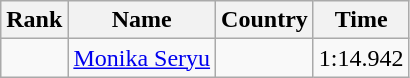<table class="wikitable" style="text-align:center">
<tr>
<th>Rank</th>
<th>Name</th>
<th>Country</th>
<th>Time</th>
</tr>
<tr>
<td></td>
<td align="left"><a href='#'>Monika Seryu</a></td>
<td align="left"></td>
<td>1:14.942</td>
</tr>
</table>
